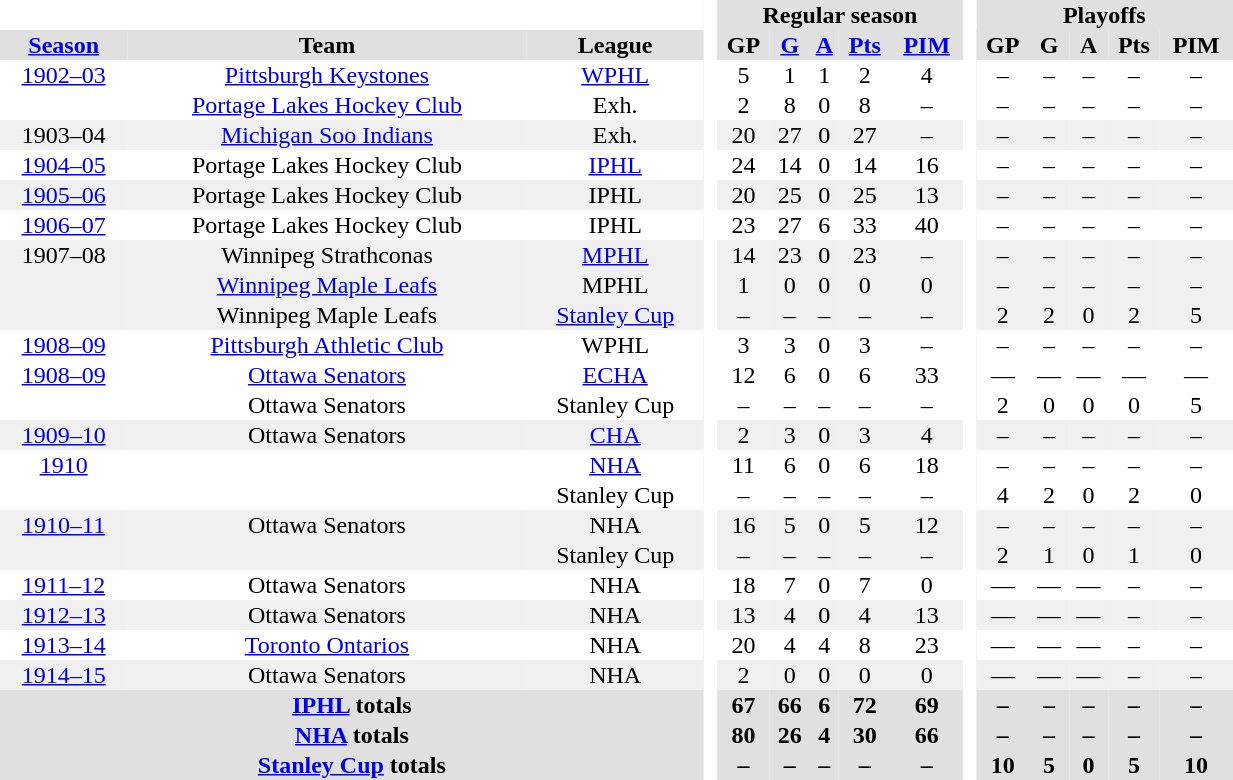<table BORDER="0" CELLPADDING="1" CELLSPACING="0" width="65%" style="text-align:center">
<tr bgcolor="#e0e0e0">
<th colspan="3" bgcolor="#ffffff"> </th>
<th rowspan="99" bgcolor="#ffffff"> </th>
<th colspan="5">Regular season</th>
<th rowspan="99" bgcolor="#ffffff"> </th>
<th colspan="5">Playoffs</th>
</tr>
<tr bgcolor="#e0e0e0">
<th><a href='#'>Season</a></th>
<th>Team</th>
<th>League</th>
<th>GP</th>
<th><a href='#'>G</a></th>
<th><a href='#'>A</a></th>
<th><a href='#'>Pts</a></th>
<th><a href='#'>PIM</a></th>
<th>GP</th>
<th>G</th>
<th>A</th>
<th>Pts</th>
<th>PIM</th>
</tr>
<tr ALIGN="center">
<td><a href='#'>1902–03</a></td>
<td><a href='#'>Pittsburgh Keystones</a></td>
<td><a href='#'>WPHL</a></td>
<td>5</td>
<td>1</td>
<td>1</td>
<td>2</td>
<td>4</td>
<td>–</td>
<td>–</td>
<td>–</td>
<td>–</td>
<td>–</td>
</tr>
<tr ALIGN="center">
<td></td>
<td><a href='#'>Portage Lakes Hockey Club</a></td>
<td>Exh.</td>
<td>2</td>
<td>8</td>
<td>0</td>
<td>8</td>
<td>–</td>
<td>–</td>
<td>–</td>
<td>–</td>
<td>–</td>
<td>–</td>
</tr>
<tr ALIGN="center" bgcolor="#f0f0f0">
<td>1903–04</td>
<td><a href='#'>Michigan Soo Indians</a></td>
<td>Exh.</td>
<td>20</td>
<td>27</td>
<td>0</td>
<td>27</td>
<td>–</td>
<td>–</td>
<td>–</td>
<td>–</td>
<td>–</td>
<td>–</td>
</tr>
<tr ALIGN="center">
<td><a href='#'>1904–05</a></td>
<td>Portage Lakes Hockey Club</td>
<td><a href='#'>IPHL</a></td>
<td>24</td>
<td>14</td>
<td>0</td>
<td>14</td>
<td>16</td>
<td>–</td>
<td>–</td>
<td>–</td>
<td>–</td>
<td>–</td>
</tr>
<tr ALIGN="center" bgcolor="#f0f0f0">
<td><a href='#'>1905–06</a></td>
<td>Portage Lakes Hockey Club</td>
<td>IPHL</td>
<td>20</td>
<td>25</td>
<td>0</td>
<td>25</td>
<td>13</td>
<td>–</td>
<td>–</td>
<td>–</td>
<td>–</td>
<td>–</td>
</tr>
<tr ALIGN="center">
<td><a href='#'>1906–07</a></td>
<td>Portage Lakes Hockey Club</td>
<td>IPHL</td>
<td>23</td>
<td>27</td>
<td>6</td>
<td>33</td>
<td>40</td>
<td>–</td>
<td>–</td>
<td>–</td>
<td>–</td>
<td>–</td>
</tr>
<tr ALIGN="center" bgcolor="#f0f0f0">
<td>1907–08</td>
<td>Winnipeg Strathconas</td>
<td><a href='#'>MPHL</a></td>
<td>14</td>
<td>23</td>
<td>0</td>
<td>23</td>
<td>–</td>
<td>–</td>
<td>–</td>
<td>–</td>
<td>–</td>
<td>–</td>
</tr>
<tr ALIGN="center" bgcolor="#f0f0f0">
<td></td>
<td><a href='#'>Winnipeg Maple Leafs</a></td>
<td>MPHL</td>
<td>1</td>
<td>0</td>
<td>0</td>
<td>0</td>
<td>0</td>
<td>–</td>
<td>–</td>
<td>–</td>
<td>–</td>
<td>–</td>
</tr>
<tr ALIGN="center" bgcolor="#f0f0f0">
<td></td>
<td>Winnipeg Maple Leafs</td>
<td><a href='#'>Stanley Cup</a></td>
<td>–</td>
<td>–</td>
<td>–</td>
<td>–</td>
<td>–</td>
<td>2</td>
<td>2</td>
<td>0</td>
<td>2</td>
<td>5</td>
</tr>
<tr ALIGN="center">
<td><a href='#'>1908–09</a></td>
<td><a href='#'>Pittsburgh Athletic Club</a></td>
<td>WPHL</td>
<td>3</td>
<td>3</td>
<td>0</td>
<td>3</td>
<td>–</td>
<td>–</td>
<td>–</td>
<td>–</td>
<td>–</td>
<td>–</td>
</tr>
<tr ALIGN="center">
<td><a href='#'>1908–09</a></td>
<td><a href='#'>Ottawa Senators</a></td>
<td><a href='#'>ECHA</a></td>
<td>12</td>
<td>6</td>
<td>0</td>
<td>6</td>
<td>33</td>
<td>—</td>
<td>—</td>
<td>—</td>
<td>—</td>
<td>—</td>
</tr>
<tr ALIGN="center">
<td></td>
<td>Ottawa Senators</td>
<td>Stanley Cup</td>
<td>–</td>
<td>–</td>
<td>–</td>
<td>–</td>
<td>–</td>
<td>2</td>
<td>0</td>
<td>0</td>
<td>0</td>
<td>5</td>
</tr>
<tr ALIGN="center" bgcolor="#f0f0f0">
<td><a href='#'>1909–10</a></td>
<td>Ottawa Senators</td>
<td><a href='#'>CHA</a></td>
<td>2</td>
<td>3</td>
<td>0</td>
<td>3</td>
<td>4</td>
<td>–</td>
<td>–</td>
<td>–</td>
<td>–</td>
<td>–</td>
</tr>
<tr ALIGN="center">
<td><a href='#'>1910</a></td>
<td></td>
<td><a href='#'>NHA</a></td>
<td>11</td>
<td>6</td>
<td>0</td>
<td>6</td>
<td>18</td>
<td>–</td>
<td>–</td>
<td>–</td>
<td>–</td>
<td>–</td>
</tr>
<tr ALIGN="center">
<td></td>
<td></td>
<td>Stanley Cup</td>
<td>–</td>
<td>–</td>
<td>–</td>
<td>–</td>
<td>–</td>
<td>4</td>
<td>2</td>
<td>0</td>
<td>2</td>
<td>0</td>
</tr>
<tr ALIGN="center" bgcolor="#f0f0f0">
<td><a href='#'>1910–11</a></td>
<td>Ottawa Senators</td>
<td>NHA</td>
<td>16</td>
<td>5</td>
<td>0</td>
<td>5</td>
<td>12</td>
<td>–</td>
<td>–</td>
<td>–</td>
<td>–</td>
<td>–</td>
</tr>
<tr ALIGN="center" bgcolor="#f0f0f0">
<td></td>
<td></td>
<td>Stanley Cup</td>
<td>–</td>
<td>–</td>
<td>–</td>
<td>–</td>
<td>–</td>
<td>2</td>
<td>1</td>
<td>0</td>
<td>1</td>
<td>0</td>
</tr>
<tr ALIGN="center">
<td><a href='#'>1911–12</a></td>
<td>Ottawa Senators</td>
<td>NHA</td>
<td>18</td>
<td>7</td>
<td>0</td>
<td>7</td>
<td>0</td>
<td>—</td>
<td>—</td>
<td>—</td>
<td>–</td>
<td>–</td>
</tr>
<tr ALIGN="center" bgcolor="#f0f0f0">
<td><a href='#'>1912–13</a></td>
<td>Ottawa Senators</td>
<td>NHA</td>
<td>13</td>
<td>4</td>
<td>0</td>
<td>4</td>
<td>13</td>
<td>—</td>
<td>—</td>
<td>—</td>
<td>–</td>
<td>–</td>
</tr>
<tr ALIGN="center">
<td><a href='#'>1913–14</a></td>
<td><a href='#'>Toronto Ontarios</a></td>
<td>NHA</td>
<td>20</td>
<td>4</td>
<td>4</td>
<td>8</td>
<td>23</td>
<td>—</td>
<td>—</td>
<td>—</td>
<td>–</td>
<td>–</td>
</tr>
<tr ALIGN="center" bgcolor="#f0f0f0">
<td><a href='#'>1914–15</a></td>
<td>Ottawa Senators</td>
<td>NHA</td>
<td>2</td>
<td>0</td>
<td>0</td>
<td>0</td>
<td>0</td>
<td>—</td>
<td>—</td>
<td>—</td>
<td>–</td>
<td>–</td>
</tr>
<tr ALIGN="center" bgcolor="#e0e0e0">
<th colspan="3" align="center"><a href='#'>IPHL</a> totals</th>
<th>67</th>
<th>66</th>
<th>6</th>
<th>72</th>
<th>69</th>
<th>–</th>
<th>–</th>
<th>–</th>
<th>–</th>
<th>–</th>
</tr>
<tr ALIGN="center" bgcolor="#e0e0e0">
<th colspan="3" align="center"><a href='#'>NHA</a> totals</th>
<th>80</th>
<th>26</th>
<th>4</th>
<th>30</th>
<th>66</th>
<th>–</th>
<th>–</th>
<th>–</th>
<th>–</th>
<th>–</th>
</tr>
<tr ALIGN="center" bgcolor="#e0e0e0">
<th colspan="3" align="center"><a href='#'>Stanley Cup</a> totals</th>
<th>–</th>
<th>–</th>
<th>–</th>
<th>–</th>
<th>–</th>
<th>10</th>
<th>5</th>
<th>0</th>
<th>5</th>
<th>10</th>
</tr>
</table>
